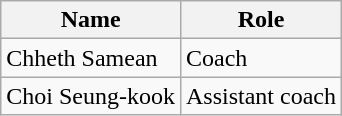<table class="wikitable">
<tr>
<th>Name</th>
<th>Role</th>
</tr>
<tr>
<td> Chheth Samean</td>
<td>Coach</td>
</tr>
<tr>
<td> Choi Seung-kook</td>
<td>Assistant coach</td>
</tr>
</table>
